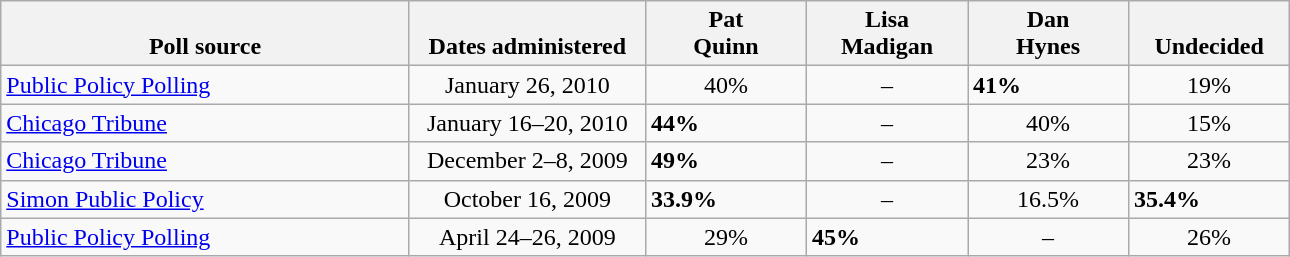<table class="wikitable">
<tr valign=bottom>
<th style="width:265px;">Poll source</th>
<th style="width:150px;">Dates administered</th>
<th style="width:100px;">Pat<br>Quinn</th>
<th style="width:100px;">Lisa<br>Madigan</th>
<th style="width:100px;">Dan<br>Hynes</th>
<th style="width:100px;">Undecided</th>
</tr>
<tr>
<td><a href='#'>Public Policy Polling</a></td>
<td align=center>January 26, 2010</td>
<td align=center>40%</td>
<td align=center>–</td>
<td><strong>41%</strong></td>
<td align=center>19%</td>
</tr>
<tr>
<td><a href='#'>Chicago Tribune</a></td>
<td align=center>January 16–20, 2010</td>
<td><strong>44%</strong></td>
<td align=center>–</td>
<td align=center>40%</td>
<td align=center>15%</td>
</tr>
<tr>
<td><a href='#'>Chicago Tribune</a></td>
<td align=center>December 2–8, 2009</td>
<td><strong>49%</strong></td>
<td align=center>–</td>
<td align=center>23%</td>
<td align=center>23%</td>
</tr>
<tr>
<td><a href='#'>Simon Public Policy</a></td>
<td align=center>October 16, 2009</td>
<td><strong>33.9%</strong></td>
<td align=center>–</td>
<td align=center>16.5%</td>
<td><strong>35.4%</strong></td>
</tr>
<tr>
<td><a href='#'>Public Policy Polling</a></td>
<td align=center>April 24–26, 2009</td>
<td align=center>29%</td>
<td><strong>45%</strong></td>
<td align=center>–</td>
<td align=center>26%</td>
</tr>
</table>
